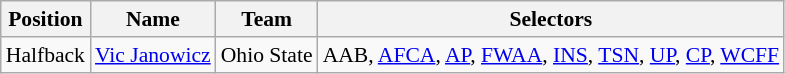<table class="wikitable" style="font-size: 90%">
<tr>
<th>Position</th>
<th>Name</th>
<th>Team</th>
<th>Selectors</th>
</tr>
<tr>
<td>Halfback</td>
<td><a href='#'>Vic Janowicz</a></td>
<td>Ohio State</td>
<td>AAB, <a href='#'>AFCA</a>, <a href='#'>AP</a>, <a href='#'>FWAA</a>, <a href='#'>INS</a>, <a href='#'>TSN</a>, <a href='#'>UP</a>, <a href='#'>CP</a>, <a href='#'>WCFF</a></td>
</tr>
</table>
